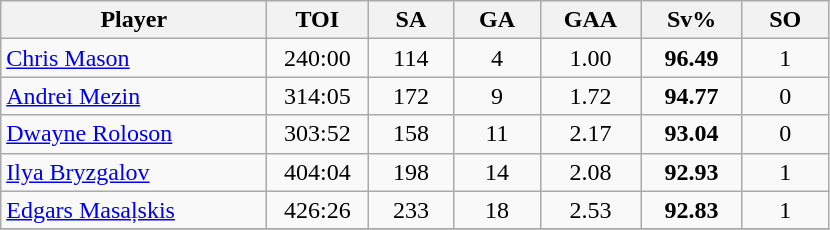<table class="wikitable sortable" style="text-align:center;">
<tr>
<th width="170px">Player</th>
<th width="60px">TOI</th>
<th width="50px">SA</th>
<th width="50px">GA</th>
<th width="60px">GAA</th>
<th width="60px">Sv%</th>
<th width="50px">SO</th>
</tr>
<tr>
<td style="text-align:left;"> <a href='#'>Chris Mason</a></td>
<td>240:00</td>
<td>114</td>
<td>4</td>
<td>1.00</td>
<td><strong>96.49</strong></td>
<td>1</td>
</tr>
<tr>
<td style="text-align:left;"> <a href='#'>Andrei Mezin</a></td>
<td>314:05</td>
<td>172</td>
<td>9</td>
<td>1.72</td>
<td><strong>94.77</strong></td>
<td>0</td>
</tr>
<tr>
<td style="text-align:left;"> <a href='#'>Dwayne Roloson</a></td>
<td>303:52</td>
<td>158</td>
<td>11</td>
<td>2.17</td>
<td><strong>93.04</strong></td>
<td>0</td>
</tr>
<tr>
<td style="text-align:left;"> <a href='#'>Ilya Bryzgalov</a></td>
<td>404:04</td>
<td>198</td>
<td>14</td>
<td>2.08</td>
<td><strong>92.93</strong></td>
<td>1</td>
</tr>
<tr>
<td style="text-align:left;"> <a href='#'>Edgars Masaļskis</a></td>
<td>426:26</td>
<td>233</td>
<td>18</td>
<td>2.53</td>
<td><strong>92.83</strong></td>
<td>1</td>
</tr>
<tr>
</tr>
</table>
